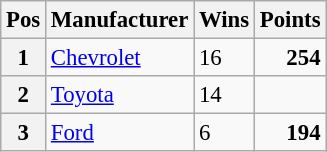<table class="wikitable" style="font-size: 95%;">
<tr>
<th>Pos</th>
<th>Manufacturer</th>
<th>Wins</th>
<th>Points</th>
</tr>
<tr>
<th>1</th>
<td><a href='#'>Chevrolet</a></td>
<td>16</td>
<td align="right"><strong>254</strong></td>
</tr>
<tr>
<th>2</th>
<td><a href='#'>Toyota</a></td>
<td>14</td>
<td align="right"><strong></strong></td>
</tr>
<tr>
<th>3</th>
<td><a href='#'>Ford</a></td>
<td>6</td>
<td align="right"><strong>194</strong></td>
</tr>
</table>
